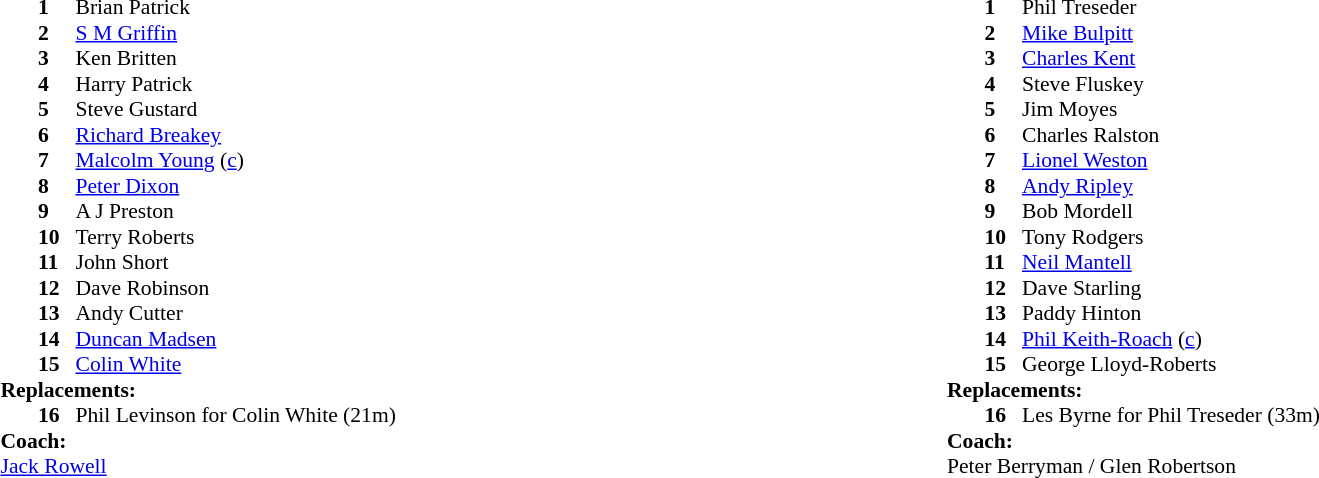<table width="100%">
<tr>
<td valign="top" width="50%"><br><table style="font-size: 90%" cellspacing="0" cellpadding="0">
<tr>
<th width="25"></th>
<th width="25"></th>
</tr>
<tr>
<td></td>
<td><strong>1</strong></td>
<td>Brian Patrick</td>
</tr>
<tr>
<td></td>
<td><strong>2</strong></td>
<td><a href='#'>S M Griffin</a></td>
</tr>
<tr>
<td></td>
<td><strong>3</strong></td>
<td>Ken Britten</td>
</tr>
<tr>
<td></td>
<td><strong>4</strong></td>
<td>Harry Patrick</td>
</tr>
<tr>
<td></td>
<td><strong>5</strong></td>
<td>Steve Gustard</td>
</tr>
<tr>
<td></td>
<td><strong>6</strong></td>
<td><a href='#'>Richard Breakey</a></td>
</tr>
<tr>
<td></td>
<td><strong>7</strong></td>
<td><a href='#'>Malcolm Young</a> (<a href='#'>c</a>)</td>
</tr>
<tr>
<td></td>
<td><strong>8</strong></td>
<td><a href='#'>Peter Dixon</a></td>
</tr>
<tr>
<td></td>
<td><strong>9</strong></td>
<td>A J Preston</td>
</tr>
<tr>
<td></td>
<td><strong>10</strong></td>
<td>Terry Roberts</td>
</tr>
<tr>
<td></td>
<td><strong>11</strong></td>
<td>John Short</td>
</tr>
<tr>
<td></td>
<td><strong>12</strong></td>
<td>Dave Robinson</td>
</tr>
<tr>
<td></td>
<td><strong>13</strong></td>
<td>Andy Cutter</td>
</tr>
<tr>
<td></td>
<td><strong>14</strong></td>
<td><a href='#'>Duncan Madsen</a></td>
</tr>
<tr>
<td></td>
<td><strong>15</strong></td>
<td><a href='#'>Colin White</a></td>
</tr>
<tr>
<td colspan=3><strong>Replacements:</strong></td>
</tr>
<tr>
<td></td>
<td><strong>16</strong></td>
<td>Phil Levinson for Colin White (21m)</td>
</tr>
<tr>
<td colspan=3><strong>Coach:</strong></td>
</tr>
<tr>
<td colspan="4"><a href='#'>Jack Rowell</a></td>
</tr>
</table>
</td>
<td valign="top" width="50%"><br><table style="font-size: 90%" cellspacing="0" cellpadding="0">
<tr>
<th width="25"></th>
<th width="25"></th>
</tr>
<tr>
<td></td>
<td><strong>1</strong></td>
<td>Phil Treseder</td>
</tr>
<tr>
<td></td>
<td><strong>2</strong></td>
<td><a href='#'>Mike Bulpitt</a></td>
</tr>
<tr>
<td></td>
<td><strong>3</strong></td>
<td><a href='#'>Charles Kent</a></td>
</tr>
<tr>
<td></td>
<td><strong>4</strong></td>
<td>Steve Fluskey</td>
</tr>
<tr>
<td></td>
<td><strong>5</strong></td>
<td>Jim Moyes</td>
</tr>
<tr>
<td></td>
<td><strong>6</strong></td>
<td>Charles Ralston</td>
</tr>
<tr>
<td></td>
<td><strong>7</strong></td>
<td><a href='#'>Lionel Weston</a></td>
</tr>
<tr>
<td></td>
<td><strong>8</strong></td>
<td><a href='#'>Andy Ripley</a></td>
</tr>
<tr>
<td></td>
<td><strong>9</strong></td>
<td>Bob Mordell</td>
</tr>
<tr>
<td></td>
<td><strong>10</strong></td>
<td>Tony Rodgers</td>
</tr>
<tr>
<td></td>
<td><strong>11</strong></td>
<td><a href='#'>Neil Mantell</a></td>
</tr>
<tr>
<td></td>
<td><strong>12</strong></td>
<td>Dave Starling</td>
</tr>
<tr>
<td></td>
<td><strong>13</strong></td>
<td>Paddy Hinton</td>
</tr>
<tr>
<td></td>
<td><strong>14</strong></td>
<td><a href='#'>Phil Keith-Roach</a> (<a href='#'>c</a>)</td>
</tr>
<tr>
<td></td>
<td><strong>15</strong></td>
<td>George Lloyd-Roberts</td>
</tr>
<tr>
<td colspan=3><strong>Replacements:</strong></td>
</tr>
<tr>
<td></td>
<td><strong>16</strong></td>
<td>Les Byrne for Phil Treseder (33m)</td>
</tr>
<tr>
<td colspan=3><strong>Coach:</strong></td>
</tr>
<tr>
<td colspan="4">Peter Berryman / Glen Robertson</td>
</tr>
</table>
</td>
</tr>
</table>
